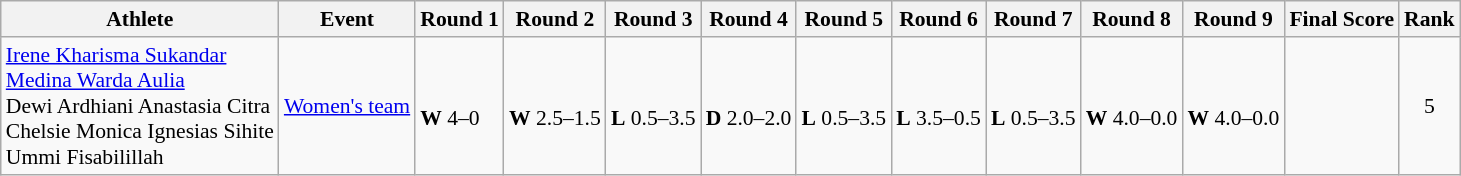<table class=wikitable style="font-size:90%">
<tr>
<th>Athlete</th>
<th>Event</th>
<th>Round 1</th>
<th>Round 2</th>
<th>Round 3</th>
<th>Round 4</th>
<th>Round 5</th>
<th>Round 6</th>
<th>Round 7</th>
<th>Round 8</th>
<th>Round 9</th>
<th>Final Score</th>
<th>Rank</th>
</tr>
<tr>
<td><a href='#'>Irene Kharisma Sukandar</a><br><a href='#'>Medina Warda Aulia</a><br>Dewi Ardhiani Anastasia Citra<br>Chelsie Monica Ignesias Sihite<br>Ummi Fisabilillah<br></td>
<td><a href='#'>Women's team</a></td>
<td> <br><strong>W</strong> 4–0</td>
<td> <br><strong>W</strong> 2.5–1.5</td>
<td> <br><strong>L</strong> 0.5–3.5</td>
<td> <br><strong>D</strong> 2.0–2.0</td>
<td> <br><strong>L</strong> 0.5–3.5</td>
<td> <br><strong>L</strong> 3.5–0.5</td>
<td> <br><strong>L</strong> 0.5–3.5</td>
<td> <br><strong>W</strong> 4.0–0.0</td>
<td> <br><strong>W</strong> 4.0–0.0</td>
<td></td>
<td align=center>5</td>
</tr>
</table>
